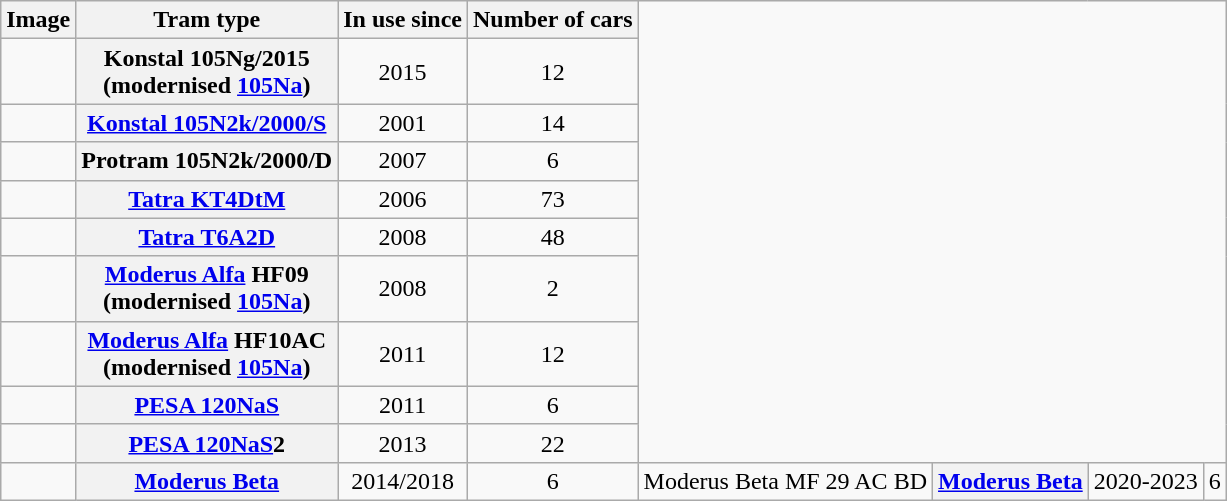<table class="wikitable sortable" style="text-align:center" cellspacing="3" cellpadding="5">
<tr>
<th class="unsortable">Image</th>
<th>Tram type</th>
<th>In use since</th>
<th>Number of cars</th>
</tr>
<tr>
<td></td>
<th>Konstal 105Ng/2015<br>(modernised <a href='#'>105Na</a>)</th>
<td>2015</td>
<td>12</td>
</tr>
<tr>
<td></td>
<th><a href='#'>Konstal 105N2k/2000/S</a></th>
<td>2001</td>
<td>14</td>
</tr>
<tr>
<td></td>
<th>Protram 105N2k/2000/D</th>
<td>2007</td>
<td>6</td>
</tr>
<tr>
<td></td>
<th><a href='#'>Tatra KT4DtM</a></th>
<td>2006</td>
<td>73</td>
</tr>
<tr>
<td></td>
<th><a href='#'>Tatra T6A2D</a></th>
<td>2008</td>
<td>48</td>
</tr>
<tr>
<td></td>
<th><a href='#'>Moderus Alfa</a> HF09<br>(modernised <a href='#'>105Na</a>)</th>
<td>2008</td>
<td>2</td>
</tr>
<tr>
<td></td>
<th><a href='#'>Moderus Alfa</a> HF10AC<br>(modernised <a href='#'>105Na</a>)</th>
<td>2011</td>
<td>12</td>
</tr>
<tr>
<td></td>
<th><a href='#'>PESA 120NaS</a></th>
<td>2011</td>
<td>6</td>
</tr>
<tr>
<td></td>
<th><a href='#'>PESA 120NaS</a>2</th>
<td>2013</td>
<td>22</td>
</tr>
<tr>
<td></td>
<th><a href='#'>Moderus Beta</a></th>
<td>2014/2018</td>
<td>6</td>
<td>Moderus Beta MF 29 AC BD</td>
<th><a href='#'>Moderus Beta</a></th>
<td>2020-2023</td>
<td>6</td>
</tr>
</table>
